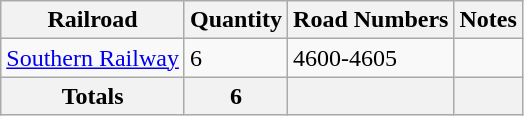<table class="wikitable">
<tr>
<th>Railroad</th>
<th>Quantity</th>
<th>Road Numbers</th>
<th>Notes</th>
</tr>
<tr>
<td><a href='#'>Southern Railway</a></td>
<td>6</td>
<td>4600-4605</td>
<td></td>
</tr>
<tr>
<th>Totals</th>
<th>6</th>
<th></th>
<th></th>
</tr>
</table>
